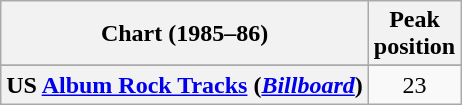<table class="wikitable sortable plainrowheaders">
<tr>
<th>Chart (1985–86)</th>
<th>Peak<br>position</th>
</tr>
<tr>
</tr>
<tr>
<th scope="row">US <a href='#'>Album Rock Tracks</a> (<em><a href='#'>Billboard</a></em>)</th>
<td align="center">23</td>
</tr>
</table>
